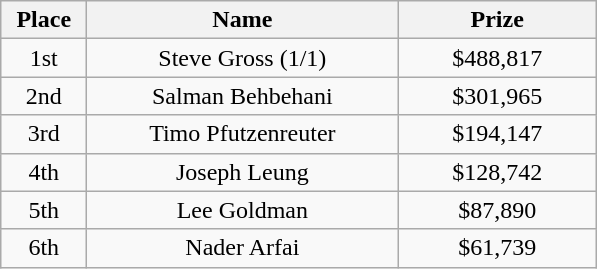<table class="wikitable">
<tr>
<th width="50">Place</th>
<th width="200">Name</th>
<th width="125">Prize</th>
</tr>
<tr>
<td align = "center">1st</td>
<td align = "center">Steve Gross (1/1)</td>
<td align = "center">$488,817</td>
</tr>
<tr>
<td align = "center">2nd</td>
<td align = "center">Salman Behbehani</td>
<td align = "center">$301,965</td>
</tr>
<tr>
<td align = "center">3rd</td>
<td align = "center">Timo Pfutzenreuter</td>
<td align = "center">$194,147</td>
</tr>
<tr>
<td align = "center">4th</td>
<td align = "center">Joseph Leung</td>
<td align = "center">$128,742</td>
</tr>
<tr>
<td align = "center">5th</td>
<td align = "center">Lee Goldman</td>
<td align = "center">$87,890</td>
</tr>
<tr>
<td align = "center">6th</td>
<td align = "center">Nader Arfai</td>
<td align = "center">$61,739</td>
</tr>
</table>
